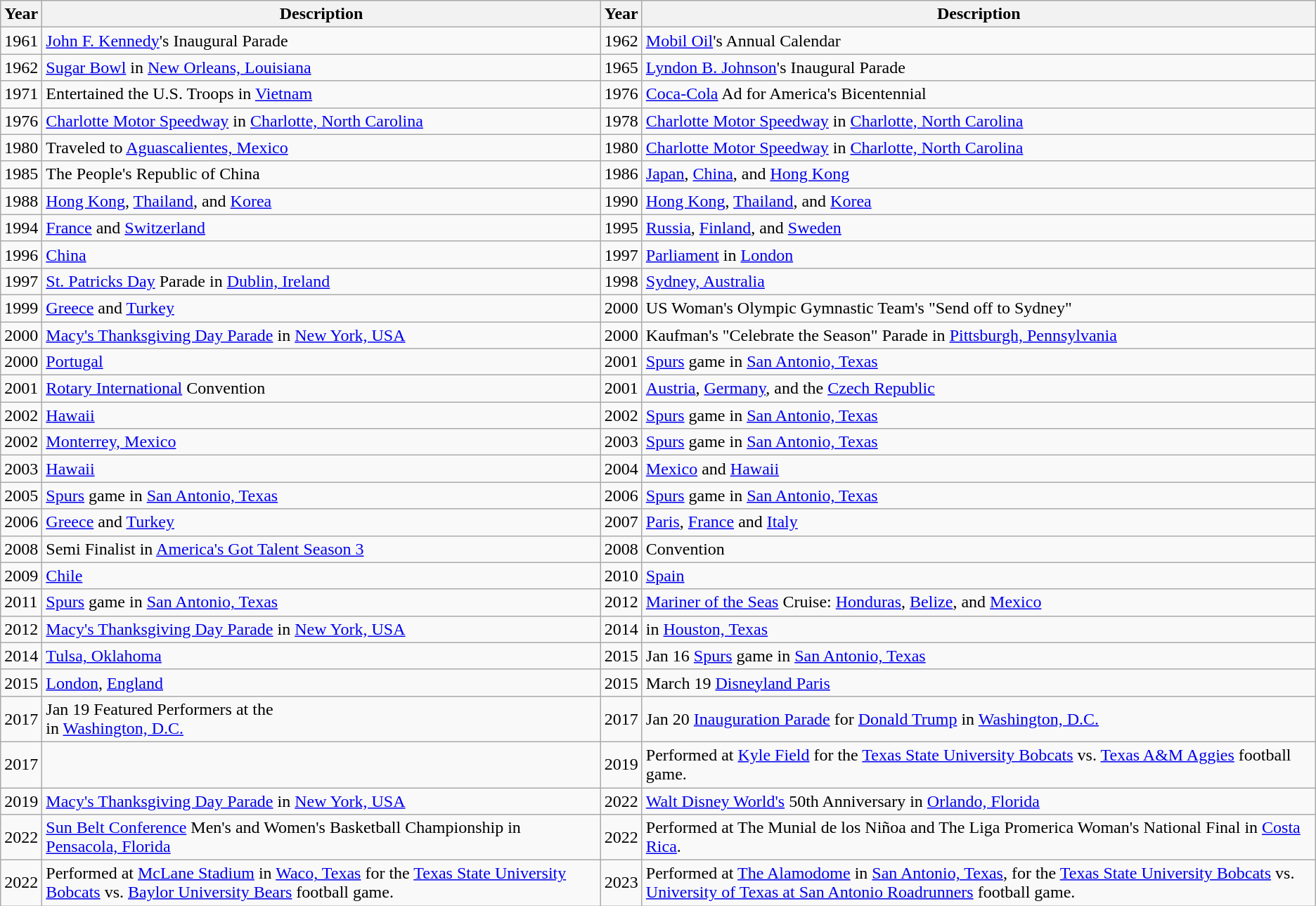<table class="wikitable">
<tr>
<th>Year</th>
<th>Description</th>
<th>Year</th>
<th>Description</th>
</tr>
<tr>
<td>1961</td>
<td><a href='#'>John F. Kennedy</a>'s Inaugural Parade</td>
<td>1962</td>
<td><a href='#'>Mobil Oil</a>'s Annual Calendar</td>
</tr>
<tr>
<td>1962</td>
<td><a href='#'>Sugar Bowl</a> in <a href='#'>New Orleans, Louisiana</a></td>
<td>1965</td>
<td><a href='#'>Lyndon B. Johnson</a>'s Inaugural Parade</td>
</tr>
<tr>
<td>1971</td>
<td>Entertained the U.S. Troops in <a href='#'>Vietnam</a></td>
<td>1976</td>
<td><a href='#'>Coca-Cola</a> Ad for America's Bicentennial</td>
</tr>
<tr>
<td>1976</td>
<td><a href='#'>Charlotte Motor Speedway</a> in <a href='#'>Charlotte, North Carolina</a></td>
<td>1978</td>
<td><a href='#'>Charlotte Motor Speedway</a> in <a href='#'>Charlotte, North Carolina</a></td>
</tr>
<tr>
<td>1980</td>
<td>Traveled to <a href='#'>Aguascalientes, Mexico</a></td>
<td>1980</td>
<td><a href='#'>Charlotte Motor Speedway</a> in <a href='#'>Charlotte, North Carolina</a></td>
</tr>
<tr>
<td>1985</td>
<td>The People's Republic of China</td>
<td>1986</td>
<td><a href='#'>Japan</a>, <a href='#'>China</a>, and <a href='#'>Hong Kong</a></td>
</tr>
<tr>
<td>1988</td>
<td><a href='#'>Hong Kong</a>, <a href='#'>Thailand</a>, and <a href='#'>Korea</a></td>
<td>1990</td>
<td><a href='#'>Hong Kong</a>, <a href='#'>Thailand</a>, and <a href='#'>Korea</a></td>
</tr>
<tr>
<td>1994</td>
<td><a href='#'>France</a> and <a href='#'>Switzerland</a></td>
<td>1995</td>
<td><a href='#'>Russia</a>, <a href='#'>Finland</a>, and <a href='#'>Sweden</a></td>
</tr>
<tr>
<td>1996</td>
<td><a href='#'>China</a></td>
<td>1997</td>
<td><a href='#'>Parliament</a> in <a href='#'>London</a></td>
</tr>
<tr>
<td>1997</td>
<td><a href='#'>St. Patricks Day</a> Parade in <a href='#'>Dublin, Ireland</a></td>
<td>1998</td>
<td><a href='#'>Sydney, Australia</a></td>
</tr>
<tr>
<td>1999</td>
<td><a href='#'>Greece</a> and <a href='#'>Turkey</a></td>
<td>2000</td>
<td>US Woman's Olympic Gymnastic Team's "Send off to Sydney"</td>
</tr>
<tr>
<td>2000</td>
<td><a href='#'>Macy's Thanksgiving Day Parade</a> in <a href='#'>New York, USA</a></td>
<td>2000</td>
<td>Kaufman's "Celebrate the Season" Parade in <a href='#'>Pittsburgh, Pennsylvania</a></td>
</tr>
<tr>
<td>2000</td>
<td><a href='#'>Portugal</a></td>
<td>2001</td>
<td><a href='#'>Spurs</a> game in <a href='#'>San Antonio, Texas</a></td>
</tr>
<tr>
<td>2001</td>
<td><a href='#'>Rotary International</a> Convention</td>
<td>2001</td>
<td><a href='#'>Austria</a>, <a href='#'>Germany</a>, and the <a href='#'>Czech Republic</a></td>
</tr>
<tr>
<td>2002</td>
<td><a href='#'>Hawaii</a></td>
<td>2002</td>
<td><a href='#'>Spurs</a> game in <a href='#'>San Antonio, Texas</a></td>
</tr>
<tr>
<td>2002</td>
<td><a href='#'>Monterrey, Mexico</a></td>
<td>2003</td>
<td><a href='#'>Spurs</a> game in <a href='#'>San Antonio, Texas</a></td>
</tr>
<tr>
<td>2003</td>
<td><a href='#'>Hawaii</a></td>
<td>2004</td>
<td><a href='#'>Mexico</a> and <a href='#'>Hawaii</a></td>
</tr>
<tr>
<td>2005</td>
<td><a href='#'>Spurs</a> game in <a href='#'>San Antonio, Texas</a></td>
<td>2006</td>
<td><a href='#'>Spurs</a> game in <a href='#'>San Antonio, Texas</a></td>
</tr>
<tr>
<td>2006</td>
<td><a href='#'>Greece</a> and <a href='#'>Turkey</a></td>
<td>2007</td>
<td><a href='#'>Paris</a>, <a href='#'>France</a> and <a href='#'>Italy</a></td>
</tr>
<tr>
<td>2008</td>
<td>Semi Finalist in <a href='#'>America's Got Talent Season 3</a></td>
<td>2008</td>
<td> Convention</td>
</tr>
<tr>
<td>2009</td>
<td><a href='#'>Chile</a></td>
<td>2010</td>
<td><a href='#'>Spain</a></td>
</tr>
<tr>
<td>2011</td>
<td><a href='#'>Spurs</a> game in <a href='#'>San Antonio, Texas</a></td>
<td>2012</td>
<td><a href='#'>Mariner of the Seas</a> Cruise: <a href='#'>Honduras</a>, <a href='#'>Belize</a>, and <a href='#'>Mexico</a></td>
</tr>
<tr>
<td>2012</td>
<td><a href='#'>Macy's Thanksgiving Day Parade</a> in <a href='#'>New York, USA</a></td>
<td>2014</td>
<td> in <a href='#'>Houston, Texas</a></td>
</tr>
<tr>
<td>2014</td>
<td><a href='#'>Tulsa, Oklahoma</a></td>
<td>2015</td>
<td>Jan 16 <a href='#'>Spurs</a> game in <a href='#'>San Antonio, Texas</a></td>
</tr>
<tr>
<td>2015</td>
<td><a href='#'>London</a>, <a href='#'>England</a></td>
<td>2015</td>
<td>March 19 <a href='#'>Disneyland Paris</a></td>
</tr>
<tr>
<td>2017</td>
<td>Jan 19 Featured Performers at the <br> in <a href='#'>Washington, D.C.</a></td>
<td>2017</td>
<td>Jan 20 <a href='#'>Inauguration Parade</a> for <a href='#'>Donald Trump</a> in <a href='#'>Washington, D.C.</a></td>
</tr>
<tr>
<td>2017</td>
<td></td>
<td>2019</td>
<td>Performed at <a href='#'>Kyle Field</a> for the <a href='#'>Texas State University Bobcats</a> vs. <a href='#'>Texas A&M Aggies</a> football game.</td>
</tr>
<tr>
<td>2019</td>
<td><a href='#'>Macy's Thanksgiving Day Parade</a> in <a href='#'>New York, USA</a></td>
<td>2022</td>
<td><a href='#'>Walt Disney World's</a> 50th Anniversary in <a href='#'>Orlando, Florida</a></td>
</tr>
<tr>
<td>2022</td>
<td><a href='#'>Sun Belt Conference</a> Men's and Women's Basketball Championship in <a href='#'>Pensacola, Florida</a></td>
<td>2022</td>
<td>Performed at The Munial de los Niñoa and The Liga Promerica Woman's National Final in <a href='#'>Costa Rica</a>.</td>
</tr>
<tr>
<td>2022</td>
<td>Performed at <a href='#'>McLane Stadium</a> in <a href='#'>Waco, Texas</a> for the <a href='#'>Texas State University Bobcats</a> vs. <a href='#'>Baylor University Bears</a> football game.</td>
<td>2023</td>
<td>Performed at <a href='#'>The Alamodome</a> in <a href='#'>San Antonio, Texas</a>, for the <a href='#'>Texas State University Bobcats</a> vs. <a href='#'>University of Texas at San Antonio Roadrunners</a> football game.</td>
</tr>
</table>
